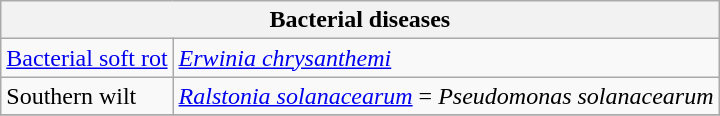<table class="wikitable" style="clear">
<tr>
<th colspan=2><strong>Bacterial diseases</strong><br></th>
</tr>
<tr>
<td><a href='#'>Bacterial soft rot</a></td>
<td><em><a href='#'>Erwinia chrysanthemi</a></em></td>
</tr>
<tr>
<td>Southern wilt</td>
<td><em><a href='#'>Ralstonia solanacearum</a></em> = <em>Pseudomonas solanacearum</em></td>
</tr>
<tr>
</tr>
</table>
